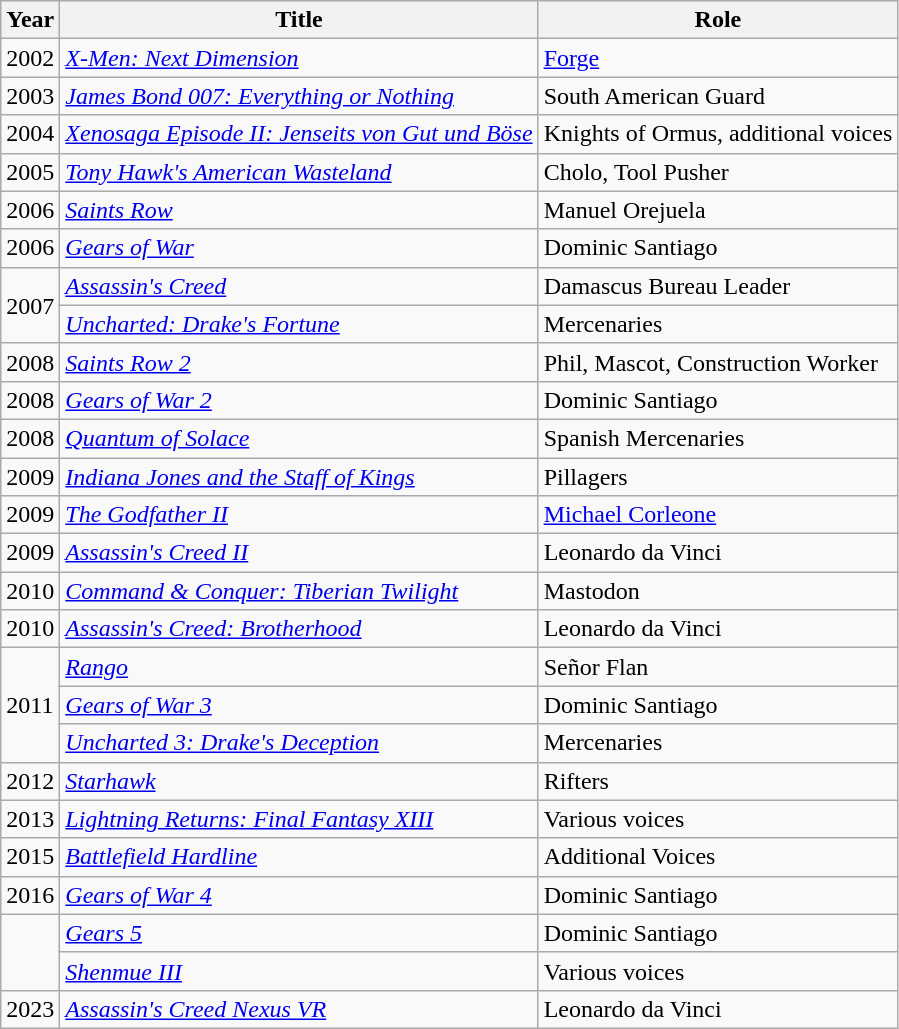<table class="wikitable sortable">
<tr>
<th>Year</th>
<th>Title</th>
<th>Role</th>
</tr>
<tr>
<td>2002</td>
<td><em><a href='#'>X-Men: Next Dimension</a></em></td>
<td><a href='#'>Forge</a></td>
</tr>
<tr>
<td>2003</td>
<td><em><a href='#'>James Bond 007: Everything or Nothing</a></em></td>
<td>South American Guard</td>
</tr>
<tr>
<td>2004</td>
<td><em><a href='#'>Xenosaga Episode II: Jenseits von Gut und Böse</a></em></td>
<td>Knights of Ormus, additional voices</td>
</tr>
<tr>
<td>2005</td>
<td><em><a href='#'>Tony Hawk's American Wasteland</a></em></td>
<td>Cholo, Tool Pusher</td>
</tr>
<tr>
<td>2006</td>
<td><em><a href='#'>Saints Row</a></em></td>
<td>Manuel Orejuela</td>
</tr>
<tr>
<td>2006</td>
<td><em><a href='#'>Gears of War</a></em></td>
<td>Dominic Santiago</td>
</tr>
<tr>
<td rowspan="2">2007</td>
<td><em><a href='#'>Assassin's Creed</a></em></td>
<td>Damascus Bureau Leader</td>
</tr>
<tr>
<td><em><a href='#'>Uncharted: Drake's Fortune</a></em></td>
<td>Mercenaries</td>
</tr>
<tr>
<td>2008</td>
<td><em><a href='#'>Saints Row 2</a></em></td>
<td>Phil, Mascot, Construction Worker</td>
</tr>
<tr>
<td>2008</td>
<td><em><a href='#'>Gears of War 2</a></em></td>
<td>Dominic Santiago</td>
</tr>
<tr>
<td>2008</td>
<td><em><a href='#'>Quantum of Solace</a></em></td>
<td>Spanish Mercenaries</td>
</tr>
<tr>
<td>2009</td>
<td><em><a href='#'>Indiana Jones and the Staff of Kings</a></em></td>
<td>Pillagers</td>
</tr>
<tr>
<td>2009</td>
<td><em><a href='#'>The Godfather II</a></em></td>
<td><a href='#'>Michael Corleone</a></td>
</tr>
<tr>
<td>2009</td>
<td><em><a href='#'>Assassin's Creed II</a></em></td>
<td>Leonardo da Vinci</td>
</tr>
<tr>
<td>2010</td>
<td><em><a href='#'>Command & Conquer: Tiberian Twilight</a></em></td>
<td>Mastodon</td>
</tr>
<tr>
<td>2010</td>
<td><em><a href='#'>Assassin's Creed: Brotherhood</a></em></td>
<td>Leonardo da Vinci</td>
</tr>
<tr>
<td rowspan="3">2011</td>
<td><em><a href='#'>Rango</a></em></td>
<td>Señor Flan</td>
</tr>
<tr>
<td><em><a href='#'>Gears of War 3</a></em></td>
<td>Dominic Santiago</td>
</tr>
<tr>
<td><em><a href='#'>Uncharted 3: Drake's Deception</a></em></td>
<td>Mercenaries</td>
</tr>
<tr>
<td>2012</td>
<td><em><a href='#'>Starhawk</a></em></td>
<td>Rifters</td>
</tr>
<tr>
<td>2013</td>
<td><em><a href='#'>Lightning Returns: Final Fantasy XIII</a></em></td>
<td>Various voices</td>
</tr>
<tr>
<td>2015</td>
<td><em><a href='#'>Battlefield Hardline</a></em></td>
<td>Additional Voices</td>
</tr>
<tr>
<td>2016</td>
<td><em><a href='#'>Gears of War 4</a></em></td>
<td>Dominic Santiago</td>
</tr>
<tr>
<td rowspan="2"></td>
<td><em><a href='#'>Gears 5</a></em></td>
<td>Dominic Santiago</td>
</tr>
<tr>
<td><em><a href='#'>Shenmue III</a></em></td>
<td>Various voices</td>
</tr>
<tr>
<td>2023</td>
<td><em><a href='#'>Assassin's Creed Nexus VR</a></em></td>
<td>Leonardo da Vinci</td>
</tr>
</table>
